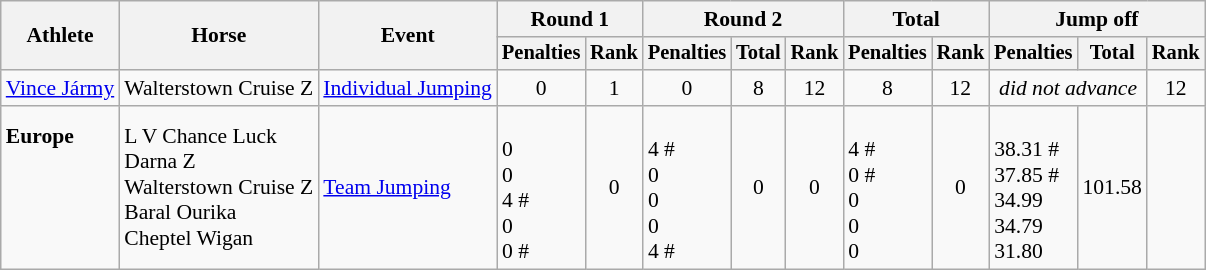<table class="wikitable" border="1" style="font-size:90%">
<tr>
<th rowspan=2>Athlete</th>
<th rowspan=2>Horse</th>
<th rowspan=2>Event</th>
<th colspan=2>Round 1</th>
<th colspan=3>Round 2</th>
<th colspan=2>Total</th>
<th colspan=3>Jump off</th>
</tr>
<tr style="font-size:95%">
<th>Penalties</th>
<th>Rank</th>
<th>Penalties</th>
<th>Total</th>
<th>Rank</th>
<th>Penalties</th>
<th>Rank</th>
<th>Penalties</th>
<th>Total</th>
<th>Rank</th>
</tr>
<tr align=center>
<td align=left><a href='#'>Vince Jármy</a></td>
<td align=left>Walterstown Cruise Z</td>
<td align=left><a href='#'>Individual Jumping</a></td>
<td>0</td>
<td>1</td>
<td>0</td>
<td>8</td>
<td>12</td>
<td>8</td>
<td>12</td>
<td Colspan=2><em>did not advance</em></td>
<td>12</td>
</tr>
<tr align=center>
<td align=left><strong>Europe</strong><br> <br><br><br><br></td>
<td align=left>L V Chance Luck<br>Darna Z<br>Walterstown Cruise Z<br>Baral Ourika<br>Cheptel Wigan</td>
<td align=left><a href='#'>Team Jumping</a></td>
<td align=left><br>0<br>0<br>4 #<br>0<br>0 #</td>
<td>0</td>
<td align=left><br>4 #<br>0<br>0<br>0<br>4 #</td>
<td>0</td>
<td>0</td>
<td align=left><br>4 #<br>0 #<br>0<br>0<br>0</td>
<td>0</td>
<td align=left><br>38.31 #<br>37.85 #<br>34.99<br>34.79<br>31.80</td>
<td>101.58</td>
<td></td>
</tr>
</table>
